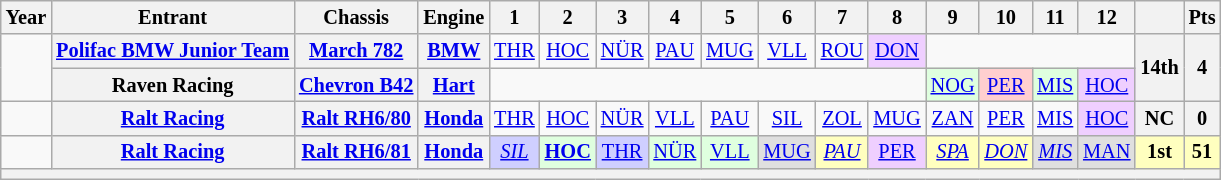<table class="wikitable" style="text-align:center; font-size:85%">
<tr>
<th>Year</th>
<th>Entrant</th>
<th>Chassis</th>
<th>Engine</th>
<th>1</th>
<th>2</th>
<th>3</th>
<th>4</th>
<th>5</th>
<th>6</th>
<th>7</th>
<th>8</th>
<th>9</th>
<th>10</th>
<th>11</th>
<th>12</th>
<th></th>
<th>Pts</th>
</tr>
<tr>
<td rowspan=2></td>
<th nowrap><a href='#'>Polifac BMW Junior Team</a></th>
<th nowrap><a href='#'>March 782</a></th>
<th><a href='#'>BMW</a></th>
<td><a href='#'>THR</a></td>
<td><a href='#'>HOC</a></td>
<td><a href='#'>NÜR</a></td>
<td><a href='#'>PAU</a></td>
<td><a href='#'>MUG</a></td>
<td><a href='#'>VLL</a></td>
<td><a href='#'>ROU</a></td>
<td style="background:#EFCFFF;"><a href='#'>DON</a><br></td>
<td colspan=4></td>
<th rowspan=2>14th</th>
<th rowspan=2>4</th>
</tr>
<tr>
<th nowrap>Raven Racing</th>
<th nowrap><a href='#'>Chevron B42</a></th>
<th nowrap><a href='#'>Hart</a></th>
<td colspan=8></td>
<td style="background:#DFFFDF;"><a href='#'>NOG</a><br></td>
<td style="background:#FFCFCF;"><a href='#'>PER</a><br></td>
<td style="background:#DFFFDF;"><a href='#'>MIS</a><br></td>
<td style="background:#EFCFFF;"><a href='#'>HOC</a><br></td>
</tr>
<tr>
<td></td>
<th nowrap><a href='#'>Ralt Racing</a></th>
<th nowrap><a href='#'>Ralt RH6/80</a></th>
<th nowrap><a href='#'>Honda</a></th>
<td><a href='#'>THR</a></td>
<td><a href='#'>HOC</a></td>
<td><a href='#'>NÜR</a></td>
<td><a href='#'>VLL</a></td>
<td><a href='#'>PAU</a></td>
<td><a href='#'>SIL</a></td>
<td><a href='#'>ZOL</a></td>
<td><a href='#'>MUG</a></td>
<td><a href='#'>ZAN</a></td>
<td><a href='#'>PER</a></td>
<td><a href='#'>MIS</a></td>
<td style="background:#EFCFFF;"><a href='#'>HOC</a><br></td>
<th>NC</th>
<th>0</th>
</tr>
<tr>
<td></td>
<th nowrap><a href='#'>Ralt Racing</a></th>
<th nowrap><a href='#'>Ralt RH6/81</a></th>
<th nowrap><a href='#'>Honda</a></th>
<td style="background:#CFCFFF;"><em><a href='#'>SIL</a></em><br></td>
<td style="background:#DFFFDF;"><strong><a href='#'>HOC</a></strong><br></td>
<td style="background:#CFCFFF;"><a href='#'>THR</a><br></td>
<td style="background:#DFFFDF;"><a href='#'>NÜR</a><br></td>
<td style="background:#DFFFDF;"><a href='#'>VLL</a><br></td>
<td style="background:#DFDFDF;"><a href='#'>MUG</a><br></td>
<td style="background:#FFFFBF;"><em><a href='#'>PAU</a></em><br></td>
<td style="background:#EFCFFF;"><a href='#'>PER</a><br></td>
<td style="background:#FFFFBF;"><em><a href='#'>SPA</a></em><br></td>
<td style="background:#FFFFBF;"><em><a href='#'>DON</a></em><br></td>
<td style="background:#DFDFDF;"><em><a href='#'>MIS</a></em><br></td>
<td style="background:#DFDFDF;"><a href='#'>MAN</a><br></td>
<td style="background:#FFFFBF;"><strong>1st</strong></td>
<td style="background:#FFFFBF;"><strong>51</strong></td>
</tr>
<tr>
<th colspan="22"></th>
</tr>
</table>
